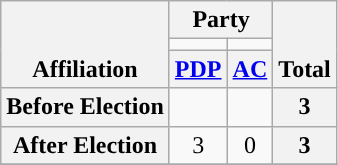<table class=wikitable style="text-align:center">
<tr style="vertical-align:bottom;">
<th rowspan=3>Affiliation</th>
<th colspan=2>Party</th>
<th rowspan=3>Total</th>
</tr>
<tr>
<td style="background-color:"></td>
<td style="background-color:"></td>
</tr>
<tr>
<th><a href='#'>PDP</a></th>
<th><a href='#'>AC</a></th>
</tr>
<tr>
<th>Before Election</th>
<td></td>
<td></td>
<th>3</th>
</tr>
<tr>
<th>After Election</th>
<td>3</td>
<td>0</td>
<th>3</th>
</tr>
<tr>
</tr>
</table>
